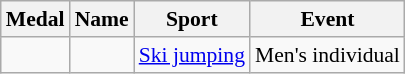<table class="wikitable sortable" style="font-size:90%">
<tr>
<th>Medal</th>
<th>Name</th>
<th>Sport</th>
<th>Event</th>
</tr>
<tr>
<td></td>
<td></td>
<td><a href='#'>Ski jumping</a></td>
<td>Men's individual</td>
</tr>
</table>
